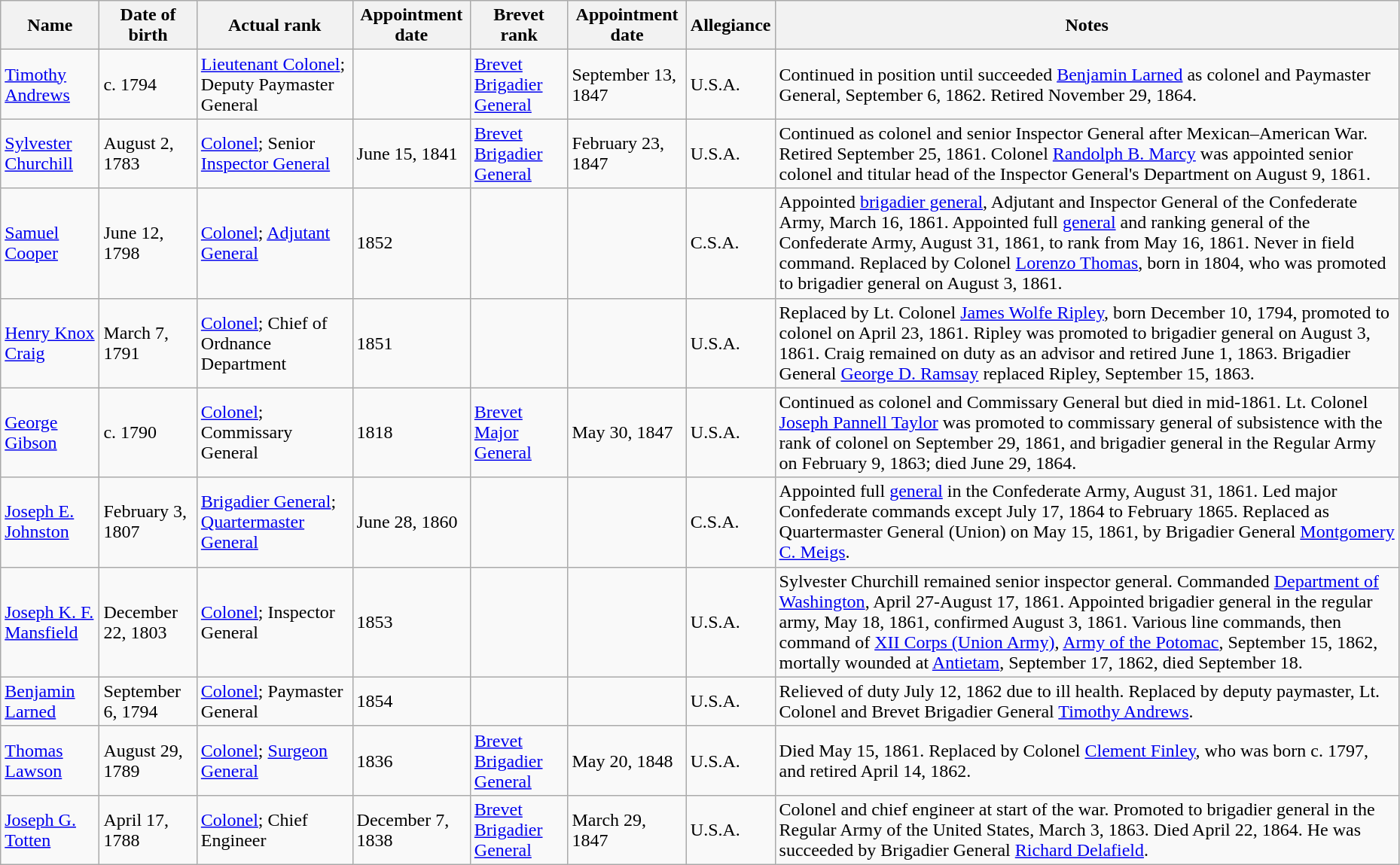<table class="wikitable sortable" style="width:98%;">
<tr>
<th class="unsortable">Name</th>
<th>Date of birth</th>
<th>Actual rank</th>
<th>Appointment date</th>
<th>Brevet rank</th>
<th>Appointment date</th>
<th>Allegiance</th>
<th class="unsortable">Notes</th>
</tr>
<tr>
<td><a href='#'>Timothy Andrews</a></td>
<td>c. 1794</td>
<td><a href='#'>Lieutenant Colonel</a>; Deputy Paymaster General</td>
<td></td>
<td><a href='#'>Brevet</a> <a href='#'>Brigadier General</a></td>
<td>September 13, 1847</td>
<td>U.S.A.</td>
<td>Continued in position until succeeded <a href='#'>Benjamin Larned</a> as colonel and Paymaster General, September 6, 1862. Retired November 29, 1864.</td>
</tr>
<tr>
<td><a href='#'>Sylvester Churchill</a></td>
<td>August 2, 1783</td>
<td><a href='#'>Colonel</a>; Senior <a href='#'>Inspector General</a></td>
<td>June 15, 1841</td>
<td><a href='#'>Brevet</a> <a href='#'>Brigadier General</a></td>
<td>February 23, 1847</td>
<td>U.S.A.</td>
<td>Continued as colonel and senior Inspector General after Mexican–American War. Retired September 25, 1861. Colonel <a href='#'>Randolph B. Marcy</a> was appointed senior colonel and titular head of the Inspector General's Department on August 9, 1861.</td>
</tr>
<tr>
<td><a href='#'>Samuel Cooper</a></td>
<td>June 12, 1798</td>
<td><a href='#'>Colonel</a>; <a href='#'>Adjutant General</a></td>
<td>1852</td>
<td></td>
<td></td>
<td>C.S.A.</td>
<td>Appointed <a href='#'>brigadier general</a>, Adjutant and Inspector General of the Confederate Army, March 16, 1861. Appointed full <a href='#'>general</a> and ranking general of the Confederate Army, August 31, 1861, to rank from May 16, 1861. Never in field command. Replaced by Colonel <a href='#'>Lorenzo Thomas</a>, born in 1804, who was promoted to brigadier general on August 3, 1861.</td>
</tr>
<tr>
<td><a href='#'>Henry Knox Craig</a></td>
<td>March 7, 1791</td>
<td><a href='#'>Colonel</a>; Chief of Ordnance Department</td>
<td>1851</td>
<td></td>
<td></td>
<td>U.S.A.</td>
<td>Replaced by Lt. Colonel <a href='#'>James Wolfe Ripley</a>, born December 10, 1794, promoted to colonel on April 23, 1861. Ripley was promoted to brigadier general on August 3, 1861. Craig remained on duty as an advisor and retired June 1, 1863. Brigadier General <a href='#'>George D. Ramsay</a> replaced Ripley, September 15, 1863.</td>
</tr>
<tr>
<td><a href='#'>George Gibson</a></td>
<td>c. 1790</td>
<td><a href='#'>Colonel</a>; Commissary General</td>
<td>1818</td>
<td><a href='#'>Brevet</a> <a href='#'>Major General</a></td>
<td>May 30, 1847</td>
<td>U.S.A.</td>
<td>Continued as colonel and Commissary General but died in mid-1861. Lt. Colonel <a href='#'>Joseph Pannell Taylor</a> was promoted to commissary general of subsistence with the rank of colonel on September 29, 1861, and brigadier general in the Regular Army on February 9, 1863; died June 29, 1864.</td>
</tr>
<tr>
<td><a href='#'>Joseph E. Johnston</a></td>
<td>February 3, 1807</td>
<td><a href='#'>Brigadier General</a>; <a href='#'>Quartermaster General</a></td>
<td>June 28, 1860</td>
<td></td>
<td></td>
<td>C.S.A.</td>
<td>Appointed full <a href='#'>general</a> in the Confederate Army, August 31, 1861. Led major Confederate commands except July 17, 1864 to February 1865. Replaced as Quartermaster General (Union) on May 15, 1861, by Brigadier General <a href='#'>Montgomery C. Meigs</a>.</td>
</tr>
<tr>
<td><a href='#'>Joseph K. F. Mansfield</a></td>
<td>December 22, 1803</td>
<td><a href='#'>Colonel</a>; Inspector General</td>
<td>1853</td>
<td></td>
<td></td>
<td>U.S.A.</td>
<td>Sylvester Churchill remained senior inspector general. Commanded <a href='#'>Department of Washington</a>, April 27-August 17, 1861. Appointed brigadier general in the regular army, May 18, 1861, confirmed August 3, 1861. Various line commands, then command of <a href='#'>XII Corps (Union Army)</a>, <a href='#'>Army of the Potomac</a>, September 15, 1862, mortally wounded at <a href='#'>Antietam</a>, September 17, 1862, died September 18.</td>
</tr>
<tr>
<td><a href='#'>Benjamin Larned</a></td>
<td>September 6, 1794</td>
<td><a href='#'>Colonel</a>; Paymaster General</td>
<td>1854</td>
<td></td>
<td></td>
<td>U.S.A.</td>
<td>Relieved of duty July 12, 1862 due to ill health. Replaced by deputy paymaster, Lt. Colonel and Brevet Brigadier General <a href='#'>Timothy Andrews</a>.</td>
</tr>
<tr>
<td><a href='#'>Thomas Lawson</a></td>
<td>August 29, 1789</td>
<td><a href='#'>Colonel</a>; <a href='#'>Surgeon General</a></td>
<td>1836</td>
<td><a href='#'>Brevet</a> <a href='#'>Brigadier General</a></td>
<td>May 20, 1848</td>
<td>U.S.A.</td>
<td>Died May 15, 1861. Replaced by Colonel <a href='#'>Clement Finley</a>, who was born c. 1797, and retired April 14, 1862.</td>
</tr>
<tr>
<td><a href='#'>Joseph G. Totten</a></td>
<td>April 17, 1788</td>
<td><a href='#'>Colonel</a>; Chief Engineer</td>
<td>December 7, 1838</td>
<td><a href='#'>Brevet</a> <a href='#'>Brigadier General</a></td>
<td>March 29, 1847</td>
<td>U.S.A.</td>
<td>Colonel and chief engineer at start of the war. Promoted to brigadier general in the Regular Army of the United States, March 3, 1863. Died April 22, 1864. He was succeeded by Brigadier General <a href='#'>Richard Delafield</a>.</td>
</tr>
</table>
